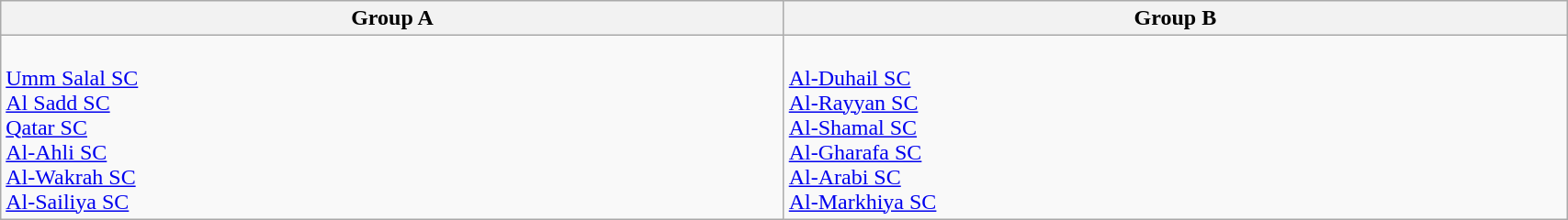<table class="wikitable" width=90%>
<tr>
<th width=20%>Group A</th>
<th width=20%>Group B</th>
</tr>
<tr>
<td><br><a href='#'>Umm Salal SC</a> <br>
<a href='#'>Al Sadd SC</a> <br>
<a href='#'>Qatar SC</a> <br>
<a href='#'>Al-Ahli SC</a> <br>
<a href='#'>Al-Wakrah SC</a> <br>
<a href='#'>Al-Sailiya SC</a> <br></td>
<td><br><a href='#'>Al-Duhail SC</a> <br>
<a href='#'>Al-Rayyan SC</a> <br>
<a href='#'>Al-Shamal SC</a> <br>
<a href='#'>Al-Gharafa SC</a> <br>
<a href='#'>Al-Arabi SC</a> <br>
<a href='#'>Al-Markhiya SC</a> <br></td>
</tr>
</table>
